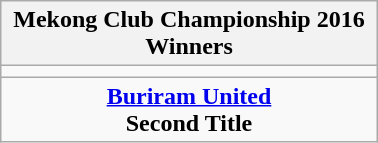<table class="wikitable" style="text-align: center; margin: 0 auto; width: 20%">
<tr>
<th>Mekong Club Championship 2016<br>Winners</th>
</tr>
<tr>
<td></td>
</tr>
<tr>
<td><strong><a href='#'>Buriram United</a></strong><br><strong>Second Title</strong></td>
</tr>
</table>
